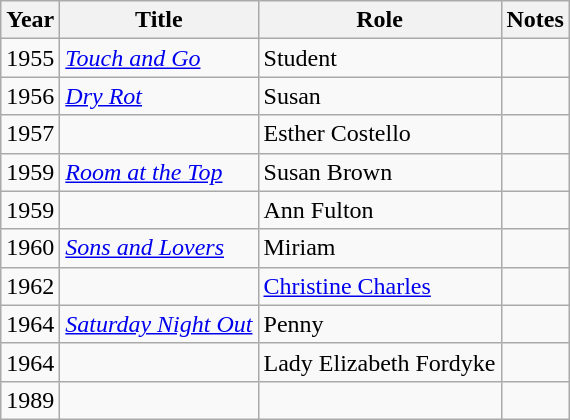<table class="wikitable sortable">
<tr>
<th>Year</th>
<th>Title</th>
<th>Role</th>
<th class="unsortable">Notes</th>
</tr>
<tr>
<td>1955</td>
<td><em><a href='#'>Touch and Go</a></em></td>
<td>Student</td>
<td></td>
</tr>
<tr>
<td>1956</td>
<td><em><a href='#'>Dry Rot</a></em></td>
<td>Susan</td>
<td></td>
</tr>
<tr>
<td>1957</td>
<td><em></em></td>
<td>Esther Costello</td>
<td></td>
</tr>
<tr>
<td>1959</td>
<td><em><a href='#'>Room at the Top</a></em></td>
<td>Susan Brown</td>
<td></td>
</tr>
<tr>
<td>1959</td>
<td><em></em></td>
<td>Ann Fulton</td>
<td></td>
</tr>
<tr>
<td>1960</td>
<td><em><a href='#'>Sons and Lovers</a></em></td>
<td>Miriam</td>
<td></td>
</tr>
<tr>
<td>1962</td>
<td><em></em></td>
<td><a href='#'>Christine Charles</a></td>
<td></td>
</tr>
<tr>
<td>1964</td>
<td><em><a href='#'>Saturday Night Out</a></em></td>
<td>Penny</td>
<td></td>
</tr>
<tr>
<td>1964</td>
<td><em></em></td>
<td>Lady Elizabeth Fordyke</td>
<td></td>
</tr>
<tr>
<td>1989</td>
<td><em></em></td>
<td></td>
<td></td>
</tr>
</table>
